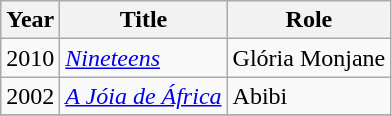<table class="wikitable">
<tr>
<th>Year</th>
<th>Title</th>
<th>Role</th>
</tr>
<tr>
<td>2010</td>
<td><em><a href='#'>Nineteens</a></em></td>
<td>Glória Monjane</td>
</tr>
<tr>
<td>2002</td>
<td><em><a href='#'>A Jóia de África</a></em></td>
<td>Abibi</td>
</tr>
<tr>
</tr>
</table>
